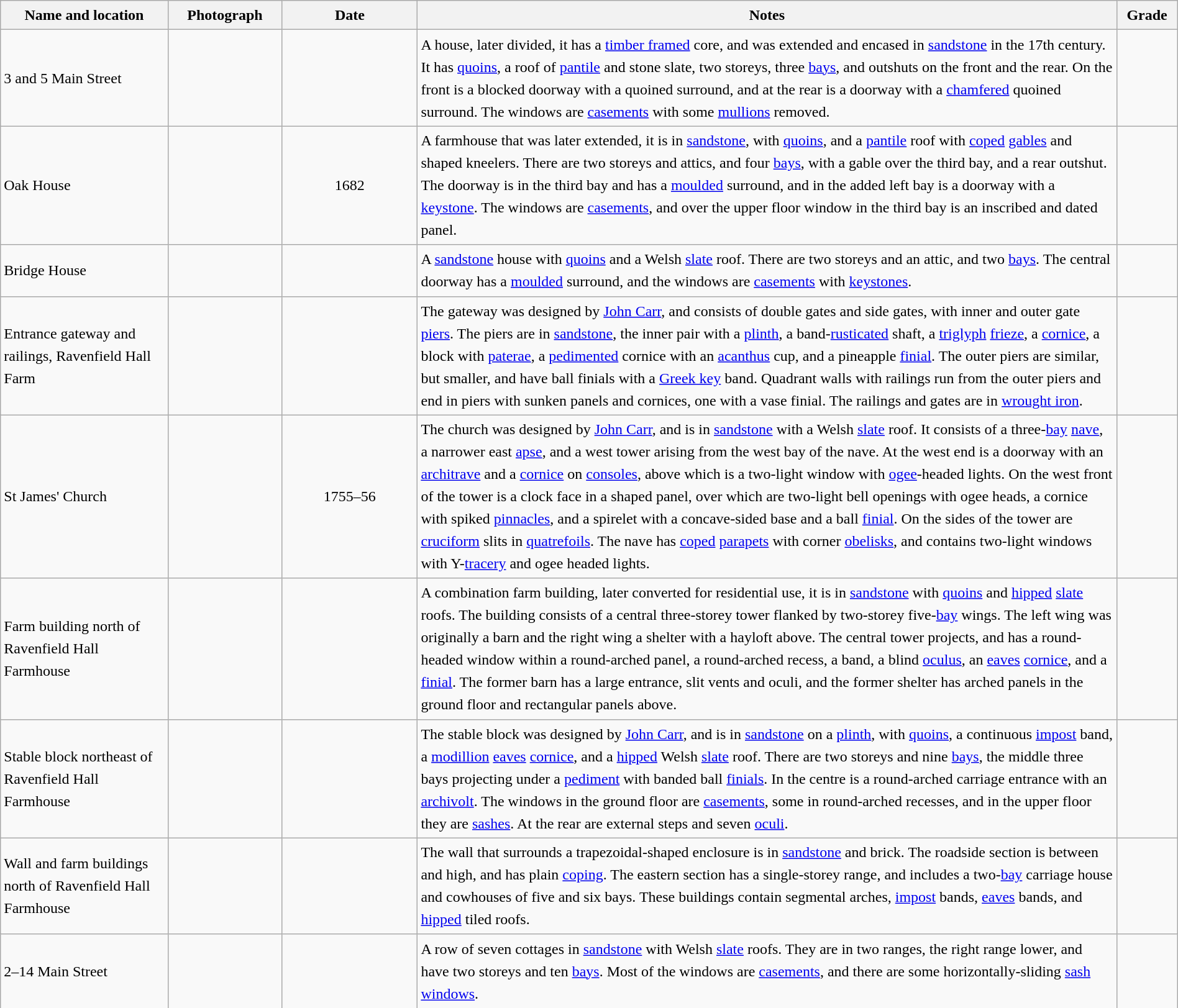<table class="wikitable sortable plainrowheaders" style="width:100%; border:0; text-align:left; line-height:150%;">
<tr>
<th scope="col"  style="width:150px">Name and location</th>
<th scope="col"  style="width:100px" class="unsortable">Photograph</th>
<th scope="col"  style="width:120px">Date</th>
<th scope="col"  style="width:650px" class="unsortable">Notes</th>
<th scope="col"  style="width:50px">Grade</th>
</tr>
<tr>
<td>3 and 5 Main Street<br><small></small></td>
<td></td>
<td align="center"></td>
<td>A house, later divided, it has a <a href='#'>timber framed</a> core, and was extended and encased in <a href='#'>sandstone</a> in the 17th century.  It has <a href='#'>quoins</a>, a roof of <a href='#'>pantile</a> and stone slate, two storeys, three <a href='#'>bays</a>, and outshuts on the front and the rear.  On the front is a blocked doorway with a quoined surround, and at the rear is a doorway with a <a href='#'>chamfered</a> quoined surround.  The windows are <a href='#'>casements</a> with some <a href='#'>mullions</a> removed.</td>
<td align="center" ></td>
</tr>
<tr>
<td>Oak House<br><small></small></td>
<td></td>
<td align="center">1682</td>
<td>A farmhouse that was later extended, it is in <a href='#'>sandstone</a>, with <a href='#'>quoins</a>, and a <a href='#'>pantile</a> roof with <a href='#'>coped</a> <a href='#'>gables</a> and shaped kneelers.  There are two storeys and attics, and four <a href='#'>bays</a>, with a gable over the third bay, and a rear outshut.  The doorway is in the third bay and has a <a href='#'>moulded</a> surround, and in the added left bay is a doorway with a <a href='#'>keystone</a>.  The windows are <a href='#'>casements</a>, and over the upper floor window in the third bay is an inscribed and dated panel.</td>
<td align="center" ></td>
</tr>
<tr>
<td>Bridge House<br><small></small></td>
<td></td>
<td align="center"></td>
<td>A <a href='#'>sandstone</a> house with <a href='#'>quoins</a> and a Welsh <a href='#'>slate</a> roof.  There are two storeys and an attic, and two <a href='#'>bays</a>.  The central doorway has a <a href='#'>moulded</a> surround, and the windows are <a href='#'>casements</a> with <a href='#'>keystones</a>.</td>
<td align="center" ></td>
</tr>
<tr>
<td>Entrance gateway and railings, Ravenfield Hall Farm<br><small></small></td>
<td></td>
<td align="center"></td>
<td>The gateway was designed by <a href='#'>John Carr</a>, and consists of double gates and side gates, with inner and outer gate <a href='#'>piers</a>.  The piers are in <a href='#'>sandstone</a>, the inner pair with a <a href='#'>plinth</a>, a band-<a href='#'>rusticated</a> shaft, a <a href='#'>triglyph</a> <a href='#'>frieze</a>, a <a href='#'>cornice</a>, a block with <a href='#'>paterae</a>, a <a href='#'>pedimented</a> cornice with an <a href='#'>acanthus</a> cup, and a pineapple <a href='#'>finial</a>.  The outer piers are similar, but smaller, and have ball finials with a <a href='#'>Greek key</a> band.  Quadrant walls with railings run from the outer piers and end in piers with sunken panels and cornices, one with a vase finial.  The railings and gates are in <a href='#'>wrought iron</a>.</td>
<td align="center" ></td>
</tr>
<tr>
<td>St James' Church<br><small></small></td>
<td></td>
<td align="center">1755–56</td>
<td>The church was designed by <a href='#'>John Carr</a>, and is in <a href='#'>sandstone</a> with a Welsh <a href='#'>slate</a> roof.  It consists of a three-<a href='#'>bay</a> <a href='#'>nave</a>, a narrower east <a href='#'>apse</a>, and a west tower arising from the west bay of the nave.  At the west end is a doorway with an <a href='#'>architrave</a> and a <a href='#'>cornice</a> on <a href='#'>consoles</a>, above which is a two-light window with <a href='#'>ogee</a>-headed lights.  On the west front of the tower is a clock face in a shaped panel, over which are two-light bell openings with ogee heads, a cornice with spiked <a href='#'>pinnacles</a>, and a spirelet with a concave-sided base and a ball <a href='#'>finial</a>.  On the sides of the tower are <a href='#'>cruciform</a> slits in <a href='#'>quatrefoils</a>.  The nave has <a href='#'>coped</a> <a href='#'>parapets</a> with corner <a href='#'>obelisks</a>, and contains two-light windows with Y-<a href='#'>tracery</a> and ogee headed lights.</td>
<td align="center" ></td>
</tr>
<tr>
<td>Farm building north of Ravenfield Hall Farmhouse<br><small></small></td>
<td></td>
<td align="center"></td>
<td>A combination farm building, later converted for residential use, it is in <a href='#'>sandstone</a> with <a href='#'>quoins</a> and <a href='#'>hipped</a> <a href='#'>slate</a> roofs.  The building consists of a central three-storey tower flanked by two-storey five-<a href='#'>bay</a> wings.  The left wing was originally a barn and the right wing a shelter with a hayloft above.  The central tower projects, and has a round-headed window within a round-arched panel, a round-arched recess, a band, a blind <a href='#'>oculus</a>, an <a href='#'>eaves</a> <a href='#'>cornice</a>, and a <a href='#'>finial</a>.  The former barn has a large entrance, slit vents and oculi, and the former shelter has arched panels in the ground floor and rectangular panels above.</td>
<td align="center" ></td>
</tr>
<tr>
<td>Stable block northeast of Ravenfield Hall Farmhouse<br><small></small></td>
<td></td>
<td align="center"></td>
<td>The stable block was designed by <a href='#'>John Carr</a>, and is in <a href='#'>sandstone</a> on a <a href='#'>plinth</a>, with <a href='#'>quoins</a>, a continuous <a href='#'>impost</a> band, a <a href='#'>modillion</a> <a href='#'>eaves</a> <a href='#'>cornice</a>, and a <a href='#'>hipped</a> Welsh <a href='#'>slate</a> roof.  There are two storeys and nine <a href='#'>bays</a>, the middle three bays projecting under a <a href='#'>pediment</a> with banded ball <a href='#'>finials</a>.  In the centre is a round-arched carriage entrance with an <a href='#'>archivolt</a>.  The windows in the ground floor are <a href='#'>casements</a>, some in round-arched recesses, and in the upper floor they are <a href='#'>sashes</a>.  At the rear are external steps and seven <a href='#'>oculi</a>.</td>
<td align="center" ></td>
</tr>
<tr>
<td>Wall and farm buildings north of Ravenfield Hall Farmhouse<br><small></small></td>
<td></td>
<td align="center"></td>
<td>The wall that surrounds a trapezoidal-shaped enclosure is in <a href='#'>sandstone</a> and brick.  The roadside section is between  and  high, and has plain <a href='#'>coping</a>.  The eastern section has a single-storey range, and includes a two-<a href='#'>bay</a> carriage house and cowhouses of five and six bays.  These buildings contain segmental arches, <a href='#'>impost</a> bands, <a href='#'>eaves</a> bands, and <a href='#'>hipped</a> tiled roofs.</td>
<td align="center" ></td>
</tr>
<tr>
<td>2–14 Main Street<br><small></small></td>
<td></td>
<td align="center"></td>
<td>A row of seven cottages in <a href='#'>sandstone</a> with Welsh <a href='#'>slate</a> roofs.  They are in two ranges, the right range lower, and have two storeys and ten <a href='#'>bays</a>.  Most of the windows are <a href='#'>casements</a>, and there are some horizontally-sliding <a href='#'>sash windows</a>.</td>
<td align="center" ></td>
</tr>
<tr>
</tr>
</table>
